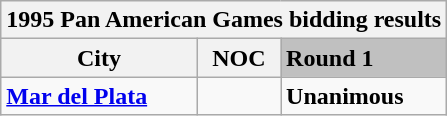<table class="wikitable">
<tr>
<th colspan="7">1995 Pan American Games bidding results</th>
</tr>
<tr>
<th>City</th>
<th>NOC</th>
<td bgcolor="silver"><strong>Round 1</strong></td>
</tr>
<tr>
<td><strong><a href='#'>Mar del Plata</a></strong></td>
<td><strong></strong></td>
<td><strong>Unanimous</strong></td>
</tr>
</table>
